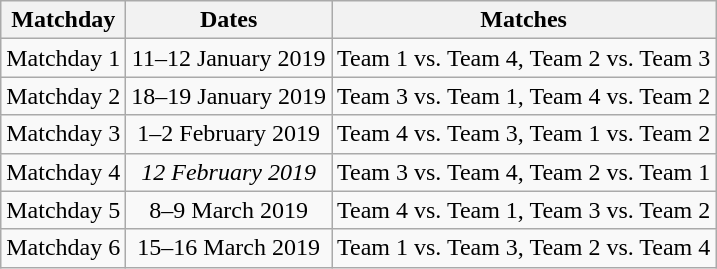<table class="wikitable" style="text-align:center">
<tr>
<th>Matchday</th>
<th>Dates</th>
<th>Matches</th>
</tr>
<tr>
<td>Matchday 1</td>
<td>11–12 January 2019</td>
<td>Team 1 vs. Team 4, Team 2 vs. Team 3</td>
</tr>
<tr>
<td>Matchday 2</td>
<td>18–19 January 2019</td>
<td>Team 3 vs. Team 1, Team 4 vs. Team 2</td>
</tr>
<tr>
<td>Matchday 3</td>
<td>1–2 February 2019</td>
<td>Team 4 vs. Team 3, Team 1 vs. Team 2</td>
</tr>
<tr>
<td>Matchday 4</td>
<td><em>12 February 2019</em></td>
<td>Team 3 vs. Team 4, Team 2 vs. Team 1</td>
</tr>
<tr>
<td>Matchday 5</td>
<td>8–9 March 2019</td>
<td>Team 4 vs. Team 1, Team 3 vs. Team 2</td>
</tr>
<tr>
<td>Matchday 6</td>
<td>15–16 March 2019</td>
<td>Team 1 vs. Team 3, Team 2 vs. Team 4</td>
</tr>
</table>
